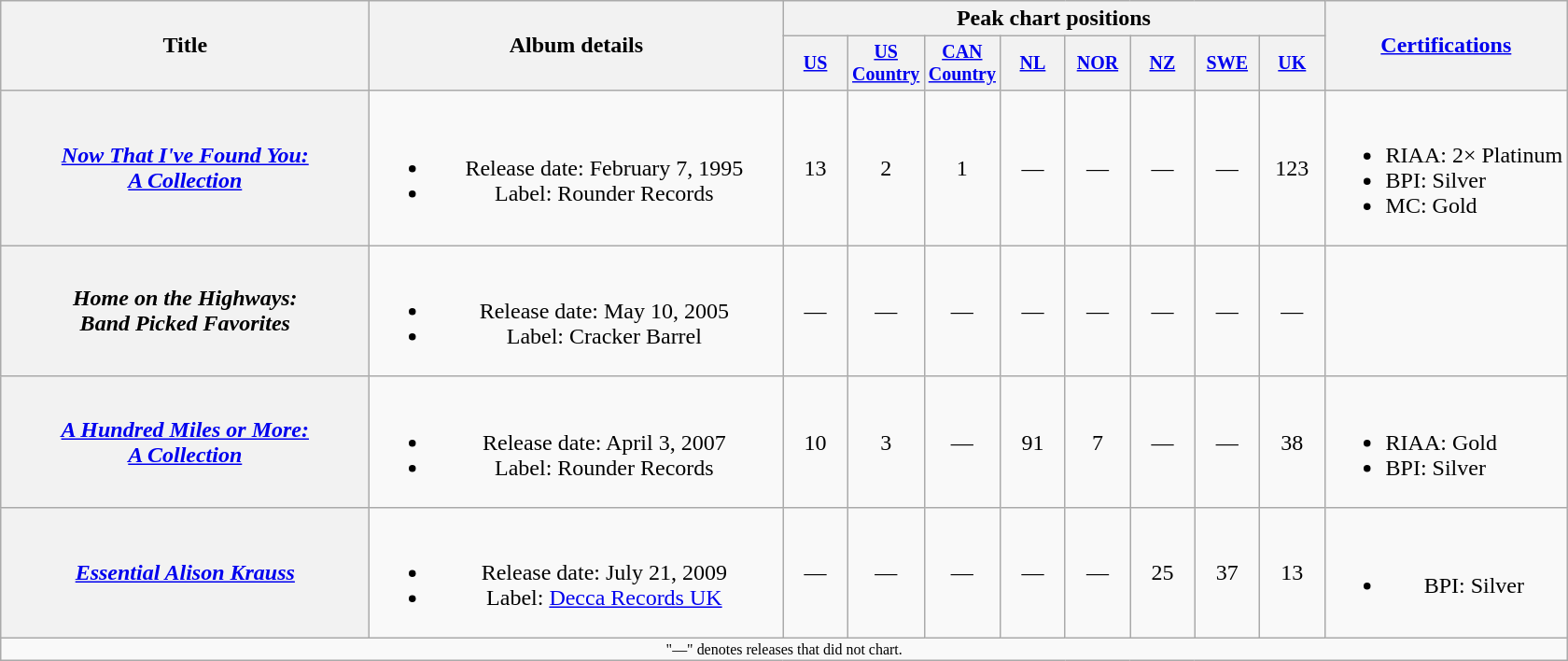<table class="wikitable plainrowheaders" style="text-align:center;">
<tr>
<th rowspan="2" style="width:16em;">Title</th>
<th rowspan="2" style="width:18em;">Album details</th>
<th colspan="8">Peak chart positions</th>
<th rowspan="2"><a href='#'>Certifications</a></th>
</tr>
<tr style="font-size:smaller;">
<th width="40"><a href='#'>US</a><br></th>
<th width="40"><a href='#'>US Country</a><br></th>
<th width="40"><a href='#'>CAN Country</a><br></th>
<th width="40"><a href='#'>NL</a><br></th>
<th width="40"><a href='#'>NOR</a><br></th>
<th width="40"><a href='#'>NZ</a><br></th>
<th width="40"><a href='#'>SWE</a><br></th>
<th width="40"><a href='#'>UK</a><br></th>
</tr>
<tr>
<th scope="row"><em><a href='#'>Now That I've Found You:<br>A Collection</a></em></th>
<td><br><ul><li>Release date: February 7, 1995</li><li>Label: Rounder Records</li></ul></td>
<td>13</td>
<td>2</td>
<td>1</td>
<td>—</td>
<td>—</td>
<td>—</td>
<td>—</td>
<td>123</td>
<td align="left"><br><ul><li>RIAA: 2× Platinum</li><li>BPI: Silver</li><li>MC: Gold</li></ul></td>
</tr>
<tr>
<th scope="row"><em>Home on the Highways:<br>Band Picked Favorites</em></th>
<td><br><ul><li>Release date: May 10, 2005</li><li>Label: Cracker Barrel</li></ul></td>
<td>—</td>
<td>—</td>
<td>—</td>
<td>—</td>
<td>—</td>
<td>—</td>
<td>—</td>
<td>—</td>
<td></td>
</tr>
<tr>
<th scope="row"><em><a href='#'>A Hundred Miles or More:<br>A Collection</a></em></th>
<td><br><ul><li>Release date: April 3, 2007</li><li>Label: Rounder Records</li></ul></td>
<td>10</td>
<td>3</td>
<td>—</td>
<td>91</td>
<td>7</td>
<td>—</td>
<td>—</td>
<td>38</td>
<td align="left"><br><ul><li>RIAA: Gold</li><li>BPI: Silver</li></ul></td>
</tr>
<tr>
<th scope="row"><em><a href='#'>Essential Alison Krauss</a></em></th>
<td><br><ul><li>Release date: July 21, 2009</li><li>Label: <a href='#'>Decca Records UK</a></li></ul></td>
<td>—</td>
<td>—</td>
<td>—</td>
<td>—</td>
<td>—</td>
<td>25</td>
<td>37</td>
<td>13</td>
<td><br><ul><li>BPI: Silver</li></ul></td>
</tr>
<tr>
<td colspan="11" style="font-size:8pt">"—" denotes releases that did not chart.</td>
</tr>
</table>
